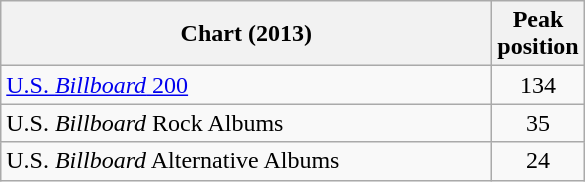<table class="wikitable sortable plainrowheaders">
<tr>
<th ! style="width:20em;">Chart (2013)</th>
<th>Peak<br>position</th>
</tr>
<tr>
<td><a href='#'>U.S. <em>Billboard</em> 200</a></td>
<td style="text-align:center;">134</td>
</tr>
<tr>
<td>U.S. <em>Billboard</em> Rock Albums</td>
<td style="text-align:center;">35</td>
</tr>
<tr>
<td>U.S. <em>Billboard</em> Alternative Albums</td>
<td style="text-align:center;">24</td>
</tr>
</table>
